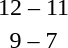<table style="text-align:center">
<tr>
<th width=200></th>
<th width=100></th>
<th width=200></th>
</tr>
<tr>
<td align=right><strong></strong></td>
<td>12 – 11</td>
<td align=left></td>
</tr>
<tr>
<td align=right><strong></strong></td>
<td>9 – 7</td>
<td align=left></td>
</tr>
</table>
